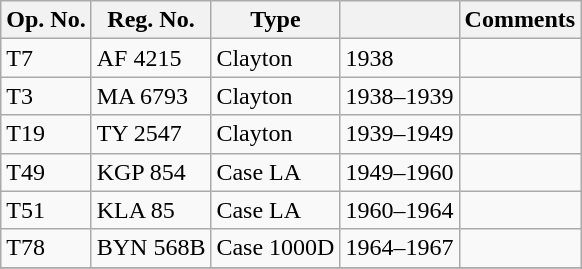<table class="wikitable">
<tr>
<th>Op. No.</th>
<th>Reg. No.</th>
<th>Type</th>
<th></th>
<th>Comments</th>
</tr>
<tr>
<td>T7</td>
<td>AF 4215</td>
<td>Clayton</td>
<td>1938</td>
<td></td>
</tr>
<tr>
<td>T3</td>
<td>MA 6793</td>
<td>Clayton</td>
<td>1938–1939</td>
<td></td>
</tr>
<tr>
<td>T19</td>
<td>TY 2547</td>
<td>Clayton</td>
<td>1939–1949</td>
<td></td>
</tr>
<tr>
<td>T49</td>
<td>KGP 854</td>
<td>Case LA</td>
<td>1949–1960</td>
<td></td>
</tr>
<tr>
<td>T51</td>
<td>KLA 85</td>
<td>Case LA</td>
<td>1960–1964</td>
<td></td>
</tr>
<tr>
<td>T78</td>
<td>BYN 568B</td>
<td>Case 1000D</td>
<td>1964–1967</td>
<td></td>
</tr>
<tr>
</tr>
</table>
